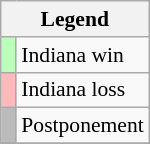<table class="wikitable" style="font-size:90%">
<tr>
<th colspan="2">Legend</th>
</tr>
<tr>
<td bgcolor="#bbffbb"> </td>
<td>Indiana win</td>
</tr>
<tr>
<td bgcolor="#ffbbbb"> </td>
<td>Indiana loss</td>
</tr>
<tr>
<td bgcolor="#bbbbbb"> </td>
<td>Postponement</td>
</tr>
<tr>
</tr>
</table>
